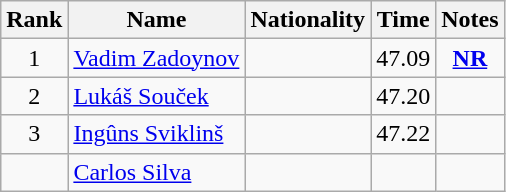<table class="wikitable sortable" style="text-align:center">
<tr>
<th>Rank</th>
<th>Name</th>
<th>Nationality</th>
<th>Time</th>
<th>Notes</th>
</tr>
<tr>
<td>1</td>
<td align="left"><a href='#'>Vadim Zadoynov</a></td>
<td align=left></td>
<td>47.09</td>
<td><strong><a href='#'>NR</a></strong></td>
</tr>
<tr>
<td>2</td>
<td align="left"><a href='#'>Lukáš Souček</a></td>
<td align=left></td>
<td>47.20</td>
<td></td>
</tr>
<tr>
<td>3</td>
<td align="left"><a href='#'>Ingûns Sviklinš</a></td>
<td align=left></td>
<td>47.22</td>
<td></td>
</tr>
<tr>
<td></td>
<td align="left"><a href='#'>Carlos Silva</a></td>
<td align=left></td>
<td></td>
<td></td>
</tr>
</table>
